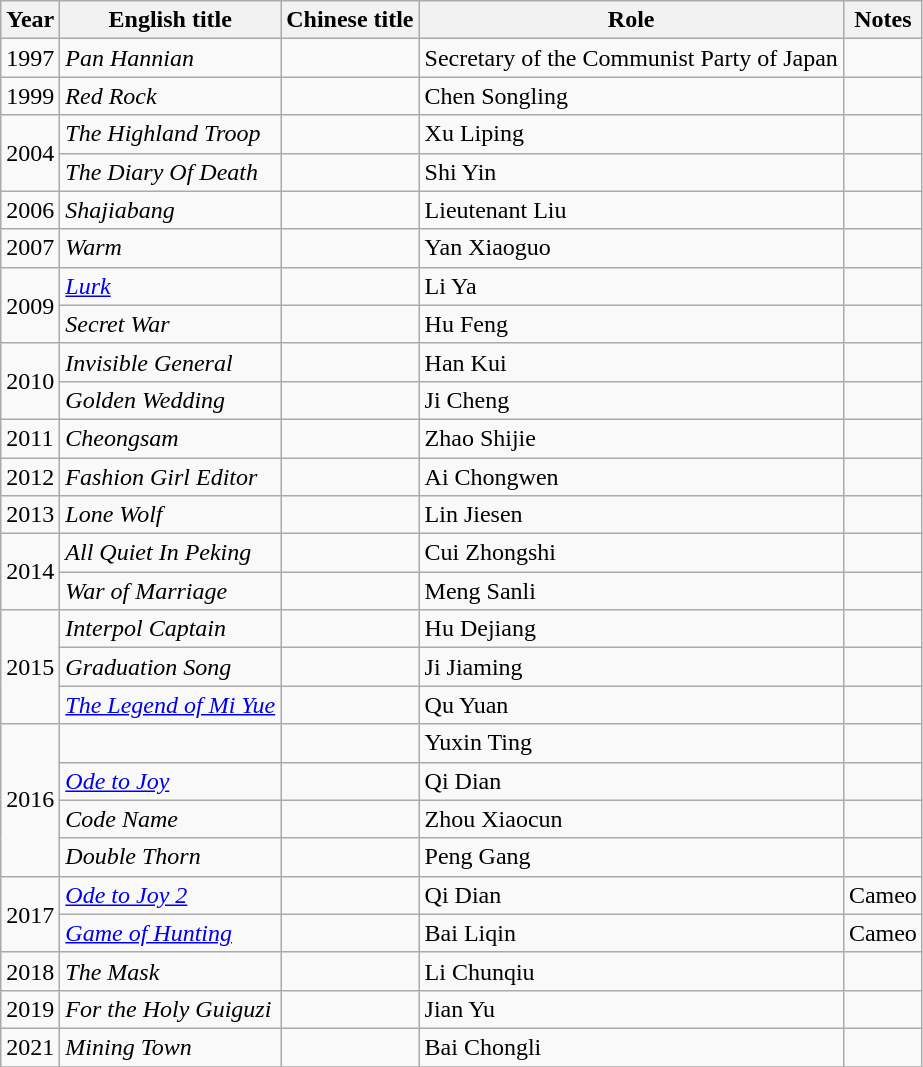<table class="wikitable sortable">
<tr>
<th>Year</th>
<th>English title</th>
<th>Chinese title</th>
<th>Role</th>
<th class="unsortable">Notes</th>
</tr>
<tr>
<td>1997</td>
<td><em>Pan Hannian</em></td>
<td></td>
<td>Secretary of the Communist Party of Japan</td>
<td></td>
</tr>
<tr>
<td>1999</td>
<td><em>Red Rock</em></td>
<td></td>
<td>Chen Songling</td>
<td></td>
</tr>
<tr>
<td rowspan="2">2004</td>
<td><em>The Highland Troop</em></td>
<td></td>
<td>Xu Liping</td>
<td></td>
</tr>
<tr>
<td><em>The Diary Of Death</em></td>
<td></td>
<td>Shi Yin</td>
<td></td>
</tr>
<tr>
<td>2006</td>
<td><em>Shajiabang</em></td>
<td></td>
<td>Lieutenant Liu</td>
<td></td>
</tr>
<tr>
<td>2007</td>
<td><em>Warm</em></td>
<td></td>
<td>Yan Xiaoguo</td>
<td></td>
</tr>
<tr>
<td rowspan="2">2009</td>
<td><em><a href='#'>Lurk</a></em></td>
<td></td>
<td>Li Ya</td>
<td></td>
</tr>
<tr>
<td><em>Secret War</em></td>
<td></td>
<td>Hu Feng</td>
<td></td>
</tr>
<tr>
<td rowspan="2">2010</td>
<td><em>Invisible General</em></td>
<td></td>
<td>Han Kui</td>
<td></td>
</tr>
<tr>
<td><em>Golden Wedding</em></td>
<td></td>
<td>Ji Cheng</td>
<td></td>
</tr>
<tr>
<td>2011</td>
<td><em>Cheongsam</em></td>
<td></td>
<td>Zhao Shijie</td>
<td></td>
</tr>
<tr>
<td>2012</td>
<td><em>Fashion Girl Editor</em></td>
<td></td>
<td>Ai Chongwen</td>
<td></td>
</tr>
<tr>
<td>2013</td>
<td><em>Lone Wolf</em></td>
<td></td>
<td>Lin Jiesen</td>
<td></td>
</tr>
<tr>
<td rowspan="2">2014</td>
<td><em>All Quiet In Peking</em></td>
<td></td>
<td>Cui Zhongshi</td>
<td></td>
</tr>
<tr>
<td><em>War of Marriage</em></td>
<td></td>
<td>Meng Sanli</td>
<td></td>
</tr>
<tr>
<td rowspan="3">2015</td>
<td><em>Interpol Captain</em></td>
<td></td>
<td>Hu Dejiang</td>
<td></td>
</tr>
<tr>
<td><em>Graduation Song</em></td>
<td></td>
<td>Ji Jiaming</td>
<td></td>
</tr>
<tr>
<td><em><a href='#'>The Legend of Mi Yue</a></em></td>
<td></td>
<td>Qu Yuan</td>
<td></td>
</tr>
<tr>
<td rowspan="4">2016</td>
<td></td>
<td></td>
<td>Yuxin Ting</td>
<td></td>
</tr>
<tr>
<td><em><a href='#'>Ode to Joy</a></em></td>
<td></td>
<td>Qi Dian</td>
<td></td>
</tr>
<tr>
<td><em>Code Name</em></td>
<td></td>
<td>Zhou Xiaocun</td>
<td></td>
</tr>
<tr>
<td><em>Double Thorn</em></td>
<td></td>
<td>Peng Gang</td>
<td></td>
</tr>
<tr>
<td rowspan="2">2017</td>
<td><em><a href='#'>Ode to Joy 2</a></em></td>
<td></td>
<td>Qi Dian</td>
<td>Cameo</td>
</tr>
<tr>
<td><em><a href='#'>Game of Hunting</a></em></td>
<td></td>
<td>Bai Liqin</td>
<td>Cameo</td>
</tr>
<tr>
<td>2018</td>
<td><em>The Mask</em></td>
<td></td>
<td>Li Chunqiu</td>
<td></td>
</tr>
<tr>
<td>2019</td>
<td><em>For the Holy Guiguzi</em></td>
<td></td>
<td>Jian Yu</td>
<td></td>
</tr>
<tr>
<td>2021</td>
<td><em>Mining Town</em></td>
<td></td>
<td>Bai Chongli</td>
<td></td>
</tr>
<tr>
</tr>
</table>
